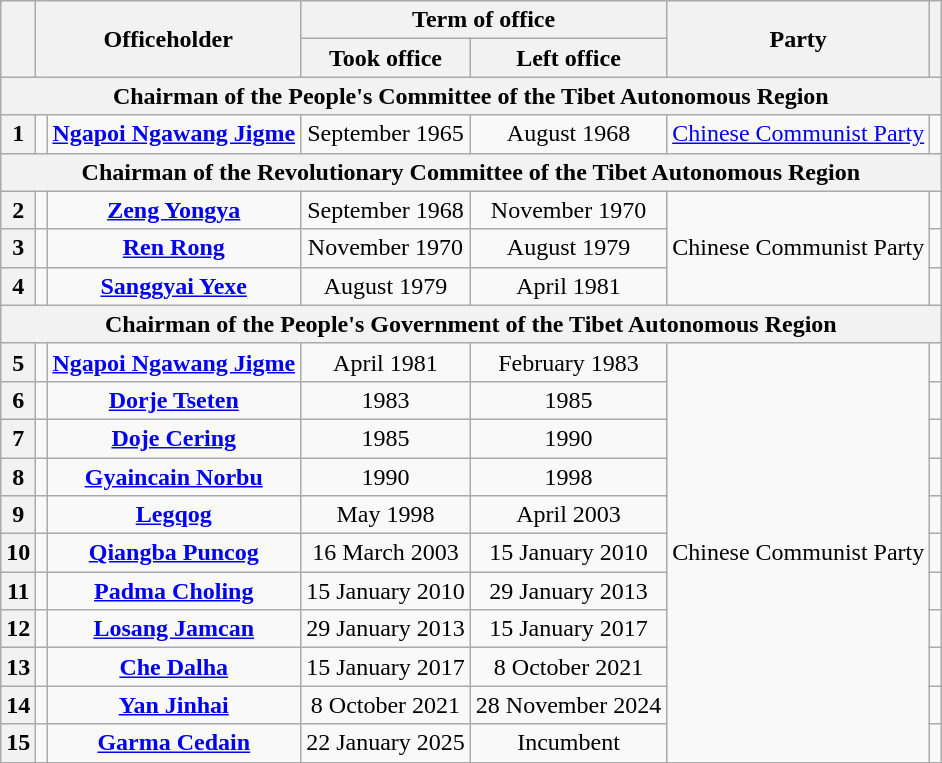<table class="wikitable" style="text-align:center">
<tr>
<th rowspan="2"></th>
<th colspan="2" rowspan="2">Officeholder</th>
<th colspan="2">Term of office</th>
<th rowspan="2">Party</th>
<th rowspan="2"></th>
</tr>
<tr>
<th>Took office</th>
<th>Left office</th>
</tr>
<tr>
<th colspan="7">Chairman of the People's Committee of the Tibet Autonomous Region</th>
</tr>
<tr>
<th>1</th>
<td></td>
<td><strong><a href='#'>Ngapoi Ngawang Jigme</a></strong><br></td>
<td>September 1965</td>
<td>August 1968</td>
<td><a href='#'>Chinese Communist Party</a></td>
<td></td>
</tr>
<tr>
<th colspan="7">Chairman of the Revolutionary Committee of the Tibet Autonomous Region</th>
</tr>
<tr>
<th>2</th>
<td></td>
<td><strong><a href='#'>Zeng Yongya</a></strong><br></td>
<td>September 1968</td>
<td>November 1970</td>
<td rowspan="3">Chinese Communist Party</td>
<td></td>
</tr>
<tr>
<th>3</th>
<td></td>
<td><strong><a href='#'>Ren Rong</a></strong><br></td>
<td>November 1970</td>
<td>August 1979</td>
<td></td>
</tr>
<tr>
<th>4</th>
<td></td>
<td><strong><a href='#'>Sanggyai Yexe</a></strong><br></td>
<td>August 1979</td>
<td>April 1981</td>
<td></td>
</tr>
<tr>
<th colspan="7"><strong>Chairman of the People's Government of the Tibet Autonomous Region</strong></th>
</tr>
<tr>
<th>5</th>
<td></td>
<td><strong><a href='#'>Ngapoi Ngawang Jigme</a></strong><br></td>
<td>April 1981</td>
<td>February 1983</td>
<td rowspan="11">Chinese Communist Party</td>
<td></td>
</tr>
<tr>
<th>6</th>
<td></td>
<td><strong><a href='#'>Dorje Tseten</a></strong><br></td>
<td>1983</td>
<td>1985</td>
<td></td>
</tr>
<tr>
<th>7</th>
<td></td>
<td><strong><a href='#'>Doje Cering</a></strong><br></td>
<td>1985</td>
<td>1990</td>
<td></td>
</tr>
<tr>
<th>8</th>
<td></td>
<td><strong><a href='#'>Gyaincain Norbu</a></strong><br></td>
<td>1990</td>
<td>1998</td>
<td></td>
</tr>
<tr>
<th>9</th>
<td></td>
<td><strong><a href='#'>Legqog</a></strong><br></td>
<td>May 1998</td>
<td>April 2003</td>
<td></td>
</tr>
<tr>
<th>10</th>
<td></td>
<td><strong><a href='#'>Qiangba Puncog</a></strong><br></td>
<td>16 March 2003</td>
<td>15 January 2010</td>
<td></td>
</tr>
<tr>
<th>11</th>
<td></td>
<td><strong><a href='#'>Padma Choling</a></strong><br></td>
<td>15 January 2010</td>
<td>29 January 2013</td>
<td></td>
</tr>
<tr>
<th>12</th>
<td></td>
<td><strong><a href='#'>Losang Jamcan</a></strong><br></td>
<td>29 January 2013</td>
<td>15 January 2017</td>
<td></td>
</tr>
<tr>
<th>13</th>
<td></td>
<td><strong><a href='#'>Che Dalha</a></strong><br></td>
<td>15 January 2017</td>
<td>8 October 2021</td>
<td></td>
</tr>
<tr>
<th>14</th>
<td></td>
<td><strong><a href='#'>Yan Jinhai</a></strong><br></td>
<td>8 October 2021</td>
<td>28 November 2024</td>
<td></td>
</tr>
<tr>
<th>15</th>
<td></td>
<td><strong><a href='#'>Garma Cedain</a></strong><br></td>
<td>22 January 2025<br></td>
<td>Incumbent</td>
<td></td>
</tr>
</table>
